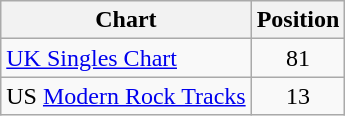<table class="wikitable sortable">
<tr>
<th>Chart</th>
<th>Position</th>
</tr>
<tr>
<td><a href='#'>UK Singles Chart</a></td>
<td align="center">81</td>
</tr>
<tr>
<td>US <a href='#'>Modern Rock Tracks</a></td>
<td align="center">13</td>
</tr>
</table>
